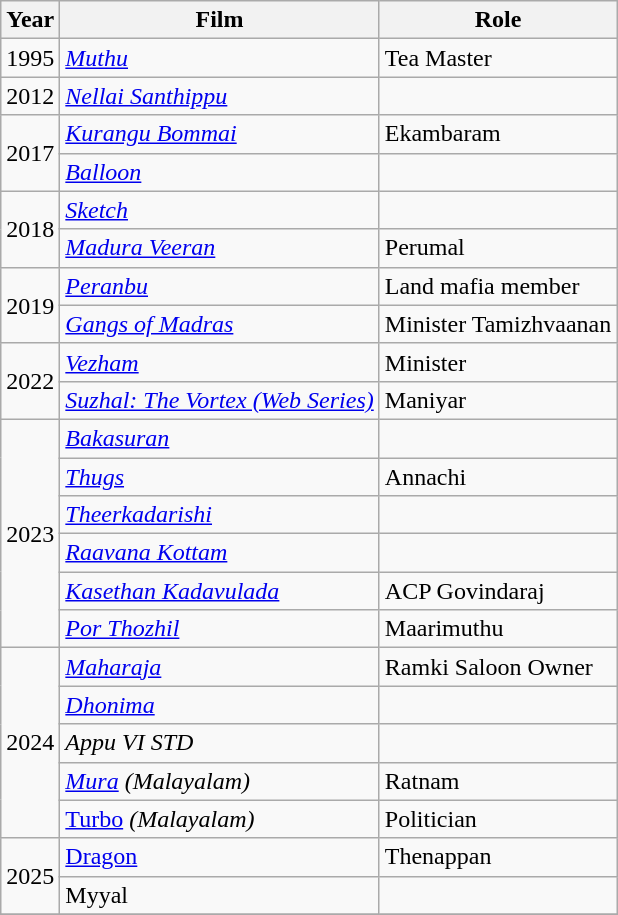<table class="wikitable">
<tr>
<th>Year</th>
<th>Film</th>
<th>Role</th>
</tr>
<tr>
<td>1995</td>
<td><em><a href='#'>Muthu</a></em></td>
<td>Tea Master</td>
</tr>
<tr>
<td>2012</td>
<td><em><a href='#'>Nellai Santhippu</a></em></td>
<td></td>
</tr>
<tr>
<td rowspan="2">2017</td>
<td><em><a href='#'>Kurangu Bommai</a></em></td>
<td>Ekambaram</td>
</tr>
<tr>
<td><em><a href='#'>Balloon</a></em></td>
<td></td>
</tr>
<tr>
<td rowspan="2">2018</td>
<td><em><a href='#'>Sketch</a></em></td>
<td></td>
</tr>
<tr>
<td><em><a href='#'>Madura Veeran</a></em></td>
<td>Perumal</td>
</tr>
<tr>
<td rowspan="2">2019</td>
<td><em><a href='#'>Peranbu</a></em></td>
<td>Land mafia member</td>
</tr>
<tr>
<td><em><a href='#'>Gangs of Madras</a></em></td>
<td>Minister Tamizhvaanan</td>
</tr>
<tr>
<td rowspan="2">2022</td>
<td><em><a href='#'>Vezham</a></em></td>
<td>Minister</td>
</tr>
<tr>
<td><em><a href='#'>Suzhal: The Vortex (Web Series)</a></em></td>
<td>Maniyar</td>
</tr>
<tr>
<td rowspan="6">2023</td>
<td><em><a href='#'>Bakasuran</a></em></td>
<td></td>
</tr>
<tr>
<td><em><a href='#'>Thugs</a></em></td>
<td>Annachi</td>
</tr>
<tr>
<td><em><a href='#'>Theerkadarishi</a></em></td>
<td></td>
</tr>
<tr>
<td><em><a href='#'>Raavana Kottam</a></em></td>
<td></td>
</tr>
<tr>
<td><em><a href='#'>Kasethan Kadavulada</a></em></td>
<td>ACP Govindaraj</td>
</tr>
<tr>
<td><em><a href='#'>Por Thozhil</a></em></td>
<td>Maarimuthu</td>
</tr>
<tr>
<td rowspan="5">2024</td>
<td><em><a href='#'>Maharaja</a></em></td>
<td>Ramki Saloon Owner</td>
</tr>
<tr>
<td><em><a href='#'>Dhonima</a></em></td>
<td></td>
</tr>
<tr>
<td><em>Appu VI STD</em></td>
<td></td>
</tr>
<tr>
<td><em><a href='#'>Mura</a> (Malayalam)</td>
<td>Ratnam</td>
</tr>
<tr>
<td></em><a href='#'>Turbo</a><em> (Malayalam)</td>
<td>Politician</td>
</tr>
<tr>
<td rowspan="2">2025</td>
<td><a href='#'></em>Dragon<em></a></td>
<td>Thenappan</td>
</tr>
<tr>
<td></em>Myyal<em></td>
<td></td>
</tr>
<tr>
</tr>
</table>
